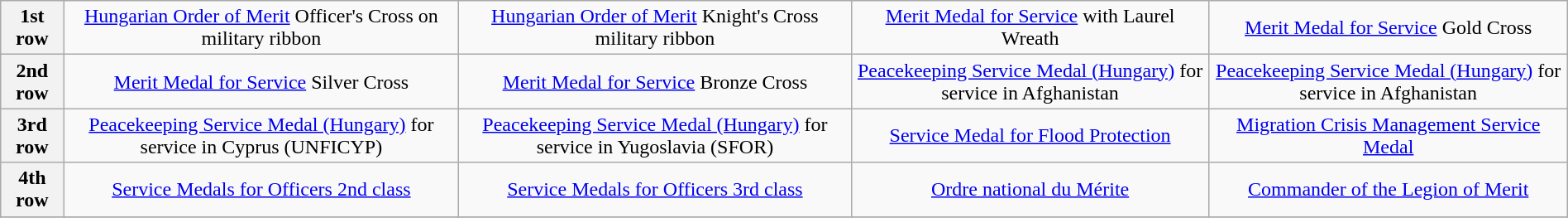<table class="wikitable" style="margin:1em auto; text-align:center;">
<tr>
<th>1st row</th>
<td><a href='#'>Hungarian Order of Merit</a> Officer's Cross on military ribbon</td>
<td><a href='#'>Hungarian Order of Merit</a> Knight's Cross military ribbon</td>
<td><a href='#'>Merit Medal for Service</a> with Laurel Wreath</td>
<td><a href='#'>Merit Medal for Service</a> Gold Cross</td>
</tr>
<tr>
<th>2nd row</th>
<td><a href='#'>Merit Medal for Service</a> Silver Cross</td>
<td><a href='#'>Merit Medal for Service</a> Bronze Cross</td>
<td><a href='#'>Peacekeeping Service Medal (Hungary)</a> for service in Afghanistan</td>
<td><a href='#'>Peacekeeping Service Medal (Hungary)</a> for service in Afghanistan</td>
</tr>
<tr>
<th>3rd row</th>
<td><a href='#'>Peacekeeping Service Medal (Hungary)</a> for service in Cyprus (UNFICYP)</td>
<td><a href='#'>Peacekeeping Service Medal (Hungary)</a> for service in Yugoslavia (SFOR)</td>
<td><a href='#'>Service Medal for Flood Protection</a></td>
<td><a href='#'>Migration Crisis Management Service Medal</a></td>
</tr>
<tr>
<th>4th row</th>
<td><a href='#'>Service Medals for Officers 2nd class</a></td>
<td><a href='#'>Service Medals for Officers 3rd class</a></td>
<td><a href='#'>Ordre national du Mérite</a></td>
<td><a href='#'>Commander of the Legion of Merit</a></td>
</tr>
<tr>
</tr>
</table>
